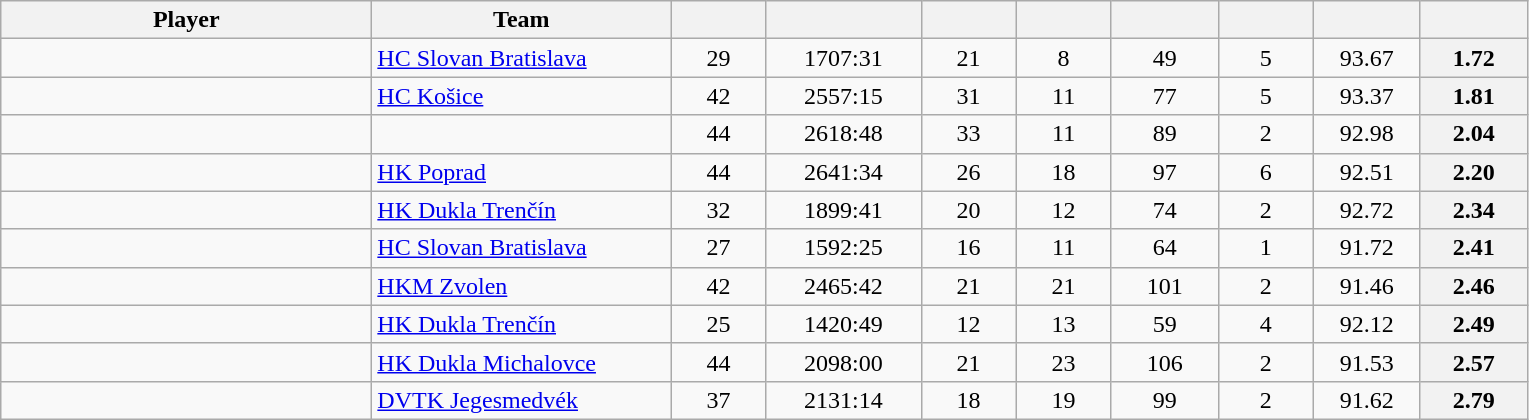<table class="wikitable sortable" style="text-align: center">
<tr>
<th style="width: 15em;">Player</th>
<th style="width: 12em;">Team</th>
<th style="width: 3.5em;"></th>
<th style="width: 6em;"></th>
<th style="width: 3.5em;"></th>
<th style="width: 3.5em;"></th>
<th style="width: 4em;"></th>
<th style="width: 3.5em;"></th>
<th style="width: 4em;"></th>
<th style="width: 4em;"></th>
</tr>
<tr>
<td style="text-align:left;"> </td>
<td style="text-align:left;"><a href='#'>HC Slovan Bratislava</a></td>
<td>29</td>
<td>1707:31</td>
<td>21</td>
<td>8</td>
<td>49</td>
<td>5</td>
<td>93.67</td>
<th>1.72</th>
</tr>
<tr>
<td style="text-align:left;"> </td>
<td style="text-align:left;"><a href='#'>HC Košice</a></td>
<td>42</td>
<td>2557:15</td>
<td>31</td>
<td>11</td>
<td>77</td>
<td>5</td>
<td>93.37</td>
<th>1.81</th>
</tr>
<tr>
<td style="text-align:left;"></td>
<td style="text-align:left;"></td>
<td>44</td>
<td>2618:48</td>
<td>33</td>
<td>11</td>
<td>89</td>
<td>2</td>
<td>92.98</td>
<th>2.04</th>
</tr>
<tr>
<td style="text-align:left;"> </td>
<td style="text-align:left;"><a href='#'>HK Poprad</a></td>
<td>44</td>
<td>2641:34</td>
<td>26</td>
<td>18</td>
<td>97</td>
<td>6</td>
<td>92.51</td>
<th>2.20</th>
</tr>
<tr>
<td style="text-align:left;"> </td>
<td style="text-align:left;"><a href='#'>HK Dukla Trenčín</a></td>
<td>32</td>
<td>1899:41</td>
<td>20</td>
<td>12</td>
<td>74</td>
<td>2</td>
<td>92.72</td>
<th>2.34</th>
</tr>
<tr>
<td style="text-align:left;"> </td>
<td style="text-align:left;"><a href='#'>HC Slovan Bratislava</a></td>
<td>27</td>
<td>1592:25</td>
<td>16</td>
<td>11</td>
<td>64</td>
<td>1</td>
<td>91.72</td>
<th>2.41</th>
</tr>
<tr>
<td style="text-align:left;"> </td>
<td style="text-align:left;"><a href='#'>HKM Zvolen</a></td>
<td>42</td>
<td>2465:42</td>
<td>21</td>
<td>21</td>
<td>101</td>
<td>2</td>
<td>91.46</td>
<th>2.46</th>
</tr>
<tr>
<td style="text-align:left;"> </td>
<td style="text-align:left;"><a href='#'>HK Dukla Trenčín</a></td>
<td>25</td>
<td>1420:49</td>
<td>12</td>
<td>13</td>
<td>59</td>
<td>4</td>
<td>92.12</td>
<th>2.49</th>
</tr>
<tr>
<td style="text-align:left;"> </td>
<td style="text-align:left;"><a href='#'>HK Dukla Michalovce</a></td>
<td>44</td>
<td>2098:00</td>
<td>21</td>
<td>23</td>
<td>106</td>
<td>2</td>
<td>91.53</td>
<th>2.57</th>
</tr>
<tr>
<td style="text-align:left;"> </td>
<td style="text-align:left;"><a href='#'>DVTK Jegesmedvék</a></td>
<td>37</td>
<td>2131:14</td>
<td>18</td>
<td>19</td>
<td>99</td>
<td>2</td>
<td>91.62</td>
<th>2.79</th>
</tr>
</table>
